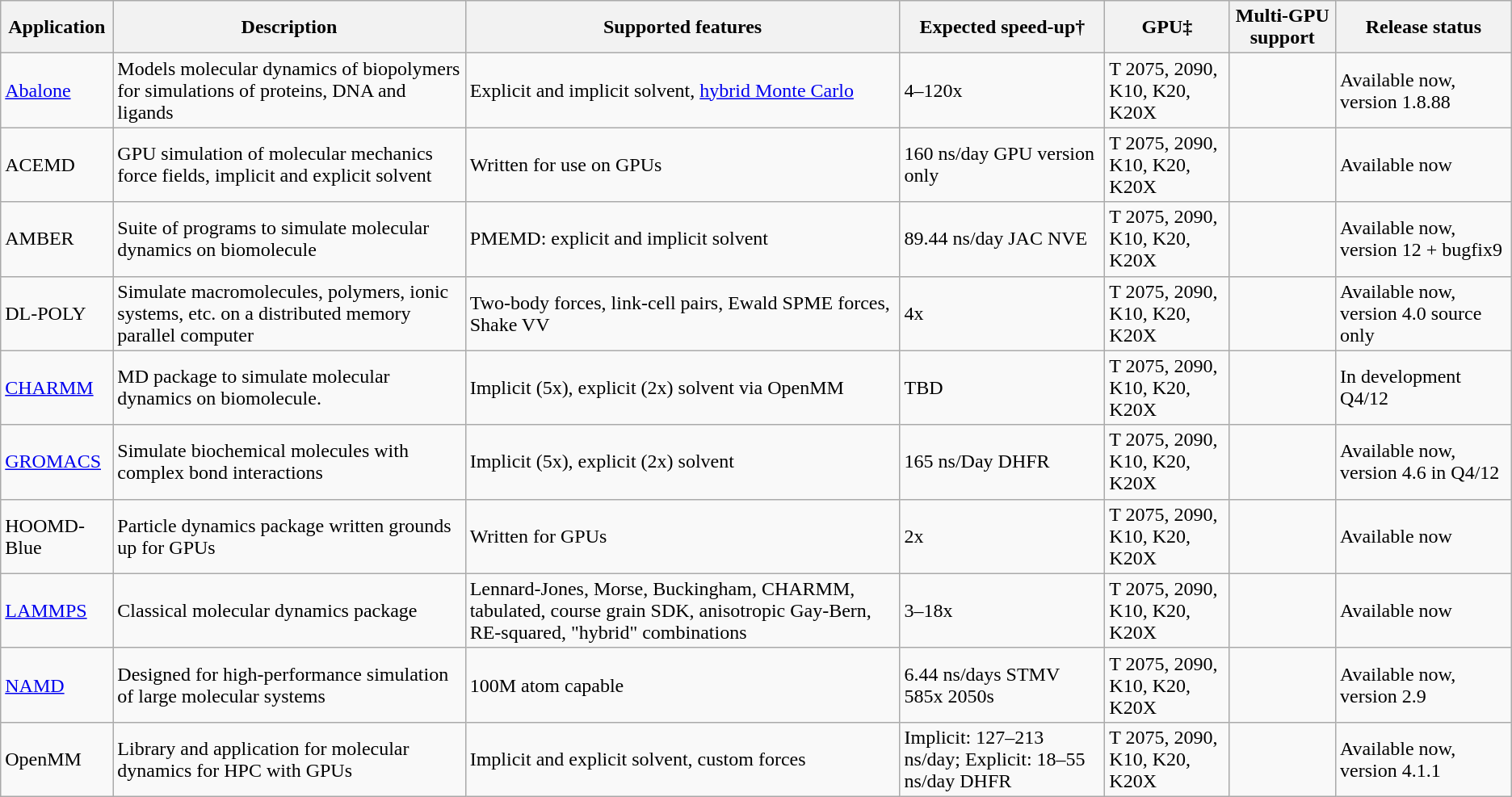<table class="wikitable">
<tr>
<th>Application</th>
<th>Description</th>
<th>Supported features</th>
<th>Expected speed-up†</th>
<th>GPU‡</th>
<th>Multi-GPU support</th>
<th>Release status</th>
</tr>
<tr>
<td><a href='#'>Abalone</a></td>
<td>Models molecular dynamics of biopolymers for simulations of proteins, DNA and ligands</td>
<td>Explicit and implicit solvent, <a href='#'>hybrid Monte Carlo</a></td>
<td>4–120x</td>
<td>T 2075, 2090, K10, K20, K20X</td>
<td></td>
<td>Available now, version 1.8.88</td>
</tr>
<tr>
<td>ACEMD</td>
<td>GPU simulation of molecular mechanics force fields, implicit and explicit solvent</td>
<td>Written for use on GPUs</td>
<td>160 ns/day GPU version only</td>
<td>T 2075, 2090, K10, K20, K20X</td>
<td></td>
<td>Available now</td>
</tr>
<tr>
<td>AMBER</td>
<td>Suite of programs to simulate molecular dynamics on biomolecule</td>
<td>PMEMD: explicit and implicit solvent</td>
<td>89.44 ns/day JAC NVE</td>
<td>T 2075, 2090, K10, K20, K20X</td>
<td></td>
<td>Available now, version 12 + bugfix9</td>
</tr>
<tr>
<td>DL-POLY</td>
<td>Simulate macromolecules, polymers, ionic systems, etc. on a distributed memory parallel computer</td>
<td>Two-body forces, link-cell pairs, Ewald SPME forces, Shake VV</td>
<td>4x</td>
<td>T 2075, 2090, K10, K20, K20X</td>
<td></td>
<td>Available now, version 4.0 source only</td>
</tr>
<tr>
<td><a href='#'>CHARMM</a></td>
<td>MD package to simulate molecular dynamics on biomolecule.</td>
<td>Implicit (5x), explicit (2x) solvent via OpenMM</td>
<td>TBD</td>
<td>T 2075, 2090, K10, K20, K20X</td>
<td></td>
<td>In development Q4/12</td>
</tr>
<tr>
<td><a href='#'>GROMACS</a></td>
<td>Simulate biochemical molecules with complex bond interactions</td>
<td>Implicit (5x), explicit (2x) solvent</td>
<td>165 ns/Day DHFR</td>
<td>T 2075, 2090, K10, K20, K20X</td>
<td></td>
<td>Available now, version 4.6 in Q4/12</td>
</tr>
<tr>
<td>HOOMD-Blue</td>
<td>Particle dynamics package written grounds up for GPUs</td>
<td>Written for GPUs</td>
<td>2x</td>
<td>T 2075, 2090, K10, K20, K20X</td>
<td></td>
<td>Available now</td>
</tr>
<tr>
<td><a href='#'>LAMMPS</a></td>
<td>Classical molecular dynamics package</td>
<td>Lennard-Jones, Morse, Buckingham, CHARMM, tabulated, course grain SDK, anisotropic Gay-Bern, RE-squared, "hybrid" combinations</td>
<td>3–18x</td>
<td>T 2075, 2090, K10, K20, K20X</td>
<td></td>
<td>Available now</td>
</tr>
<tr>
<td><a href='#'>NAMD</a></td>
<td>Designed for high-performance simulation of large molecular systems</td>
<td>100M atom capable</td>
<td>6.44 ns/days STMV 585x 2050s</td>
<td>T 2075, 2090, K10, K20, K20X</td>
<td></td>
<td>Available now, version 2.9</td>
</tr>
<tr>
<td>OpenMM</td>
<td>Library and application for molecular dynamics for HPC with GPUs</td>
<td>Implicit and explicit solvent, custom forces</td>
<td>Implicit: 127–213 ns/day; Explicit: 18–55 ns/day DHFR</td>
<td>T 2075, 2090, K10, K20, K20X</td>
<td></td>
<td>Available now, version 4.1.1</td>
</tr>
</table>
